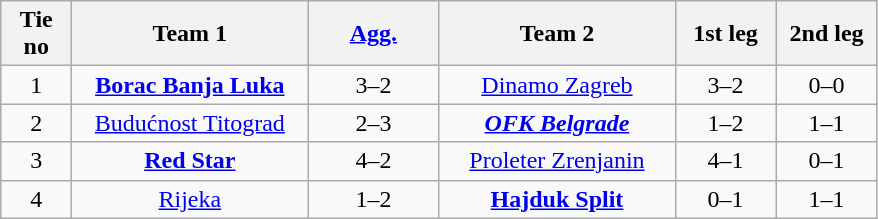<table class="wikitable" style="text-align: center">
<tr>
<th width=40>Tie no</th>
<th width=150>Team 1</th>
<th width=80><a href='#'>Agg.</a></th>
<th width=150>Team 2</th>
<th width=60>1st leg</th>
<th width=60>2nd leg</th>
</tr>
<tr>
<td>1</td>
<td><strong><a href='#'>Borac Banja Luka</a></strong></td>
<td>3–2</td>
<td><a href='#'>Dinamo Zagreb</a></td>
<td>3–2</td>
<td>0–0</td>
</tr>
<tr>
<td>2</td>
<td><a href='#'>Budućnost Titograd</a></td>
<td>2–3</td>
<td><strong><em><a href='#'>OFK Belgrade</a></em></strong></td>
<td>1–2</td>
<td>1–1</td>
</tr>
<tr>
<td>3</td>
<td><strong><a href='#'>Red Star</a></strong></td>
<td>4–2</td>
<td><a href='#'>Proleter Zrenjanin</a></td>
<td>4–1</td>
<td>0–1</td>
</tr>
<tr>
<td>4</td>
<td><a href='#'>Rijeka</a></td>
<td>1–2</td>
<td><strong><a href='#'>Hajduk Split</a></strong></td>
<td>0–1</td>
<td>1–1</td>
</tr>
</table>
